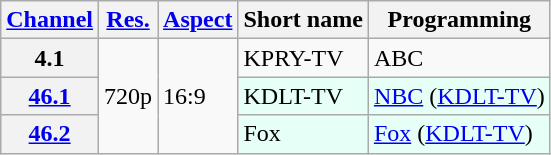<table class="wikitable">
<tr>
<th scope = "col"><a href='#'>Channel</a></th>
<th scope = "col"><a href='#'>Res.</a></th>
<th scope = "col"><a href='#'>Aspect</a></th>
<th scope = "col">Short name</th>
<th scope = "col">Programming</th>
</tr>
<tr>
<th scope = "row">4.1</th>
<td rowspan=3>720p</td>
<td rowspan=3>16:9</td>
<td>KPRY-TV</td>
<td>ABC</td>
</tr>
<tr style="background-color: #E6FFF7;">
<th scope = "row"><a href='#'>46.1</a></th>
<td>KDLT-TV</td>
<td><a href='#'>NBC</a> (<a href='#'>KDLT-TV</a>)</td>
</tr>
<tr style="background-color: #E6FFF7;">
<th scope = "row"><a href='#'>46.2</a></th>
<td>Fox</td>
<td><a href='#'>Fox</a> (<a href='#'>KDLT-TV</a>)</td>
</tr>
</table>
